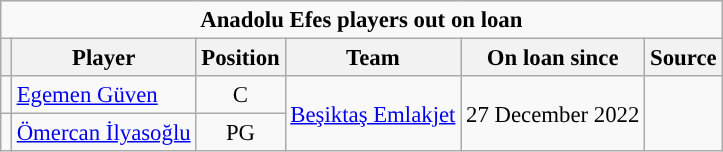<table class="wikitable sortable" style="font-size: 95%; text-align:center;">
<tr>
<td colspan=7><strong>Anadolu Efes players out on loan</strong></td>
</tr>
<tr>
<th></th>
<th>Player</th>
<th>Position</th>
<th>Team</th>
<th>On loan since</th>
<th>Source</th>
</tr>
<tr>
<td></td>
<td style="text-align:left;"><a href='#'>Egemen Güven</a></td>
<td>C</td>
<td style="text-align:left;" rowspan=2> <a href='#'>Beşiktaş Emlakjet</a></td>
<td style="text-align:left;" rowspan=2>27 December 2022</td>
<td style="text-align:center;" rowspan=2></td>
</tr>
<tr>
<td></td>
<td style="text-align:left;"><a href='#'>Ömercan İlyasoğlu</a></td>
<td>PG</td>
</tr>
</table>
